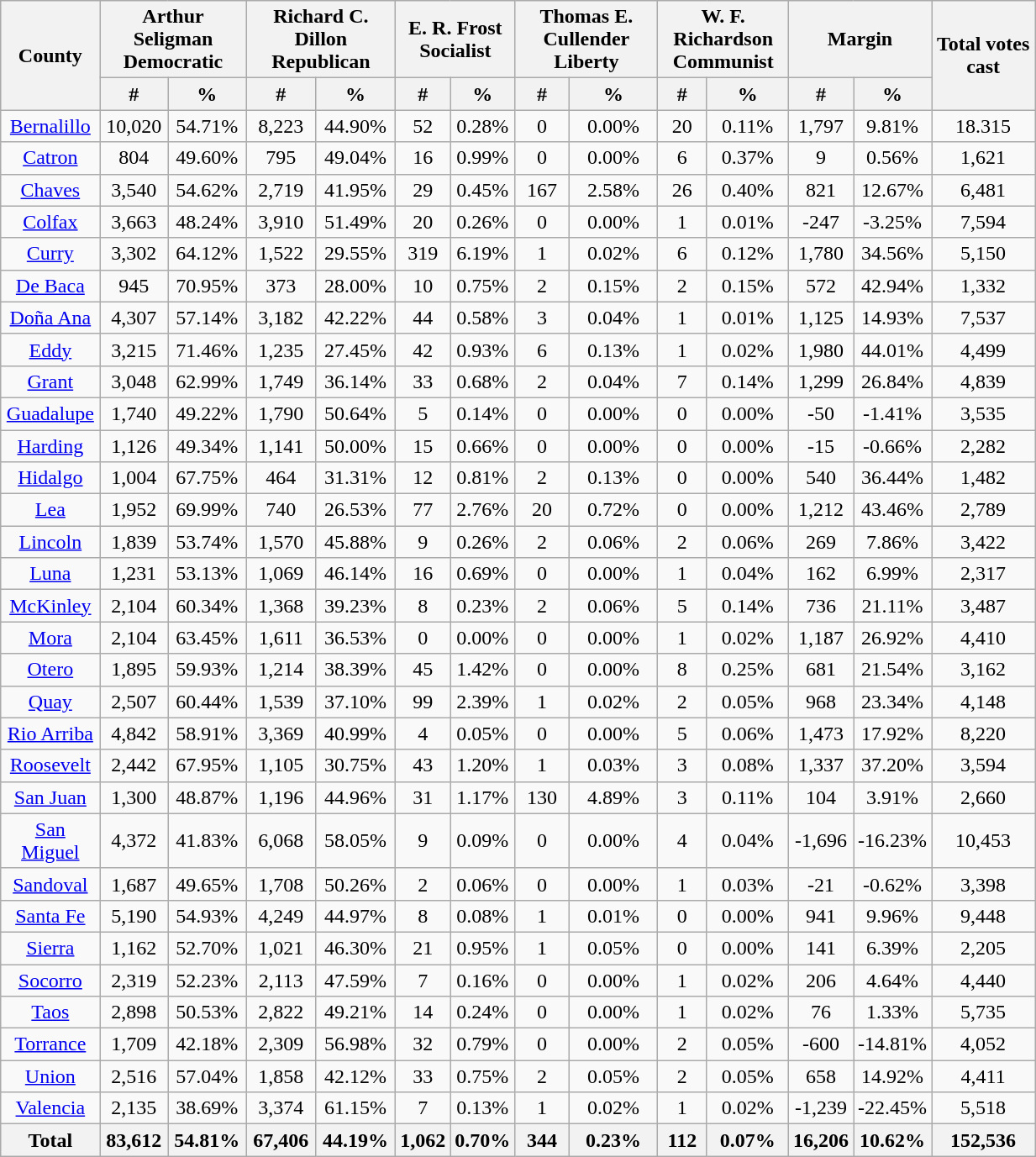<table width="65%" class="wikitable sortable" style="text-align:center">
<tr>
<th style="text-align:center;" rowspan="2">County</th>
<th style="text-align:center;" colspan="2">Arthur Seligman<br>Democratic</th>
<th style="text-align:center;" colspan="2">Richard C. Dillon<br>Republican</th>
<th style="text-align:center;" colspan="2">E. R. Frost<br>Socialist</th>
<th style="text-align:center;" colspan="2">Thomas E. Cullender<br>Liberty</th>
<th style="text-align:center;" colspan="2">W. F. Richardson<br>Communist</th>
<th style="text-align:center;" colspan="2">Margin</th>
<th style="text-align:center;" rowspan="2">Total votes cast</th>
</tr>
<tr>
<th style="text-align:center;" data-sort-type="number">#</th>
<th style="text-align:center;" data-sort-type="number">%</th>
<th style="text-align:center;" data-sort-type="number">#</th>
<th style="text-align:center;" data-sort-type="number">%</th>
<th style="text-align:center;" data-sort-type="number">#</th>
<th style="text-align:center;" data-sort-type="number">%</th>
<th style="text-align:center;" data-sort-type="number">#</th>
<th style="text-align:center;" data-sort-type="number">%</th>
<th style="text-align:center;" data-sort-type="number">#</th>
<th style="text-align:center;" data-sort-type="number">%</th>
<th style="text-align:center;" data-sort-type="number">#</th>
<th style="text-align:center;" data-sort-type="number">%</th>
</tr>
<tr style="text-align:center;">
<td><a href='#'>Bernalillo</a></td>
<td>10,020</td>
<td>54.71%</td>
<td>8,223</td>
<td>44.90%</td>
<td>52</td>
<td>0.28%</td>
<td>0</td>
<td>0.00%</td>
<td>20</td>
<td>0.11%</td>
<td>1,797</td>
<td>9.81%</td>
<td>18.315</td>
</tr>
<tr style="text-align:center;">
<td><a href='#'>Catron</a></td>
<td>804</td>
<td>49.60%</td>
<td>795</td>
<td>49.04%</td>
<td>16</td>
<td>0.99%</td>
<td>0</td>
<td>0.00%</td>
<td>6</td>
<td>0.37%</td>
<td>9</td>
<td>0.56%</td>
<td>1,621</td>
</tr>
<tr style="text-align:center;">
<td><a href='#'>Chaves</a></td>
<td>3,540</td>
<td>54.62%</td>
<td>2,719</td>
<td>41.95%</td>
<td>29</td>
<td>0.45%</td>
<td>167</td>
<td>2.58%</td>
<td>26</td>
<td>0.40%</td>
<td>821</td>
<td>12.67%</td>
<td>6,481</td>
</tr>
<tr style="text-align:center;">
<td><a href='#'>Colfax</a></td>
<td>3,663</td>
<td>48.24%</td>
<td>3,910</td>
<td>51.49%</td>
<td>20</td>
<td>0.26%</td>
<td>0</td>
<td>0.00%</td>
<td>1</td>
<td>0.01%</td>
<td>-247</td>
<td>-3.25%</td>
<td>7,594</td>
</tr>
<tr style="text-align:center;">
<td><a href='#'>Curry</a></td>
<td>3,302</td>
<td>64.12%</td>
<td>1,522</td>
<td>29.55%</td>
<td>319</td>
<td>6.19%</td>
<td>1</td>
<td>0.02%</td>
<td>6</td>
<td>0.12%</td>
<td>1,780</td>
<td>34.56%</td>
<td>5,150</td>
</tr>
<tr style="text-align:center;">
<td><a href='#'>De Baca</a></td>
<td>945</td>
<td>70.95%</td>
<td>373</td>
<td>28.00%</td>
<td>10</td>
<td>0.75%</td>
<td>2</td>
<td>0.15%</td>
<td>2</td>
<td>0.15%</td>
<td>572</td>
<td>42.94%</td>
<td>1,332</td>
</tr>
<tr style="text-align:center;">
<td><a href='#'>Doña Ana</a></td>
<td>4,307</td>
<td>57.14%</td>
<td>3,182</td>
<td>42.22%</td>
<td>44</td>
<td>0.58%</td>
<td>3</td>
<td>0.04%</td>
<td>1</td>
<td>0.01%</td>
<td>1,125</td>
<td>14.93%</td>
<td>7,537</td>
</tr>
<tr style="text-align:center;">
<td><a href='#'>Eddy</a></td>
<td>3,215</td>
<td>71.46%</td>
<td>1,235</td>
<td>27.45%</td>
<td>42</td>
<td>0.93%</td>
<td>6</td>
<td>0.13%</td>
<td>1</td>
<td>0.02%</td>
<td>1,980</td>
<td>44.01%</td>
<td>4,499</td>
</tr>
<tr style="text-align:center;">
<td><a href='#'>Grant</a></td>
<td>3,048</td>
<td>62.99%</td>
<td>1,749</td>
<td>36.14%</td>
<td>33</td>
<td>0.68%</td>
<td>2</td>
<td>0.04%</td>
<td>7</td>
<td>0.14%</td>
<td>1,299</td>
<td>26.84%</td>
<td>4,839</td>
</tr>
<tr style="text-align:center;">
<td><a href='#'>Guadalupe</a></td>
<td>1,740</td>
<td>49.22%</td>
<td>1,790</td>
<td>50.64%</td>
<td>5</td>
<td>0.14%</td>
<td>0</td>
<td>0.00%</td>
<td>0</td>
<td>0.00%</td>
<td>-50</td>
<td>-1.41%</td>
<td>3,535</td>
</tr>
<tr style="text-align:center;">
<td><a href='#'>Harding</a></td>
<td>1,126</td>
<td>49.34%</td>
<td>1,141</td>
<td>50.00%</td>
<td>15</td>
<td>0.66%</td>
<td>0</td>
<td>0.00%</td>
<td>0</td>
<td>0.00%</td>
<td>-15</td>
<td>-0.66%</td>
<td>2,282</td>
</tr>
<tr style="text-align:center;">
<td><a href='#'>Hidalgo</a></td>
<td>1,004</td>
<td>67.75%</td>
<td>464</td>
<td>31.31%</td>
<td>12</td>
<td>0.81%</td>
<td>2</td>
<td>0.13%</td>
<td>0</td>
<td>0.00%</td>
<td>540</td>
<td>36.44%</td>
<td>1,482</td>
</tr>
<tr style="text-align:center;">
<td><a href='#'>Lea</a></td>
<td>1,952</td>
<td>69.99%</td>
<td>740</td>
<td>26.53%</td>
<td>77</td>
<td>2.76%</td>
<td>20</td>
<td>0.72%</td>
<td>0</td>
<td>0.00%</td>
<td>1,212</td>
<td>43.46%</td>
<td>2,789</td>
</tr>
<tr style="text-align:center;">
<td><a href='#'>Lincoln</a></td>
<td>1,839</td>
<td>53.74%</td>
<td>1,570</td>
<td>45.88%</td>
<td>9</td>
<td>0.26%</td>
<td>2</td>
<td>0.06%</td>
<td>2</td>
<td>0.06%</td>
<td>269</td>
<td>7.86%</td>
<td>3,422</td>
</tr>
<tr style="text-align:center;">
<td><a href='#'>Luna</a></td>
<td>1,231</td>
<td>53.13%</td>
<td>1,069</td>
<td>46.14%</td>
<td>16</td>
<td>0.69%</td>
<td>0</td>
<td>0.00%</td>
<td>1</td>
<td>0.04%</td>
<td>162</td>
<td>6.99%</td>
<td>2,317</td>
</tr>
<tr style="text-align:center;">
<td><a href='#'>McKinley</a></td>
<td>2,104</td>
<td>60.34%</td>
<td>1,368</td>
<td>39.23%</td>
<td>8</td>
<td>0.23%</td>
<td>2</td>
<td>0.06%</td>
<td>5</td>
<td>0.14%</td>
<td>736</td>
<td>21.11%</td>
<td>3,487</td>
</tr>
<tr style="text-align:center;">
<td><a href='#'>Mora</a></td>
<td>2,104</td>
<td>63.45%</td>
<td>1,611</td>
<td>36.53%</td>
<td>0</td>
<td>0.00%</td>
<td>0</td>
<td>0.00%</td>
<td>1</td>
<td>0.02%</td>
<td>1,187</td>
<td>26.92%</td>
<td>4,410</td>
</tr>
<tr style="text-align:center;">
<td><a href='#'>Otero</a></td>
<td>1,895</td>
<td>59.93%</td>
<td>1,214</td>
<td>38.39%</td>
<td>45</td>
<td>1.42%</td>
<td>0</td>
<td>0.00%</td>
<td>8</td>
<td>0.25%</td>
<td>681</td>
<td>21.54%</td>
<td>3,162</td>
</tr>
<tr style="text-align:center;">
<td><a href='#'>Quay</a></td>
<td>2,507</td>
<td>60.44%</td>
<td>1,539</td>
<td>37.10%</td>
<td>99</td>
<td>2.39%</td>
<td>1</td>
<td>0.02%</td>
<td>2</td>
<td>0.05%</td>
<td>968</td>
<td>23.34%</td>
<td>4,148</td>
</tr>
<tr style="text-align:center;">
<td><a href='#'>Rio Arriba</a></td>
<td>4,842</td>
<td>58.91%</td>
<td>3,369</td>
<td>40.99%</td>
<td>4</td>
<td>0.05%</td>
<td>0</td>
<td>0.00%</td>
<td>5</td>
<td>0.06%</td>
<td>1,473</td>
<td>17.92%</td>
<td>8,220</td>
</tr>
<tr style="text-align:center;">
<td><a href='#'>Roosevelt</a></td>
<td>2,442</td>
<td>67.95%</td>
<td>1,105</td>
<td>30.75%</td>
<td>43</td>
<td>1.20%</td>
<td>1</td>
<td>0.03%</td>
<td>3</td>
<td>0.08%</td>
<td>1,337</td>
<td>37.20%</td>
<td>3,594</td>
</tr>
<tr style="text-align:center;">
<td><a href='#'>San Juan</a></td>
<td>1,300</td>
<td>48.87%</td>
<td>1,196</td>
<td>44.96%</td>
<td>31</td>
<td>1.17%</td>
<td>130</td>
<td>4.89%</td>
<td>3</td>
<td>0.11%</td>
<td>104</td>
<td>3.91%</td>
<td>2,660</td>
</tr>
<tr style="text-align:center;">
<td><a href='#'>San Miguel</a></td>
<td>4,372</td>
<td>41.83%</td>
<td>6,068</td>
<td>58.05%</td>
<td>9</td>
<td>0.09%</td>
<td>0</td>
<td>0.00%</td>
<td>4</td>
<td>0.04%</td>
<td>-1,696</td>
<td>-16.23%</td>
<td>10,453</td>
</tr>
<tr style="text-align:center;">
<td><a href='#'>Sandoval</a></td>
<td>1,687</td>
<td>49.65%</td>
<td>1,708</td>
<td>50.26%</td>
<td>2</td>
<td>0.06%</td>
<td>0</td>
<td>0.00%</td>
<td>1</td>
<td>0.03%</td>
<td>-21</td>
<td>-0.62%</td>
<td>3,398</td>
</tr>
<tr style="text-align:center;">
<td><a href='#'>Santa Fe</a></td>
<td>5,190</td>
<td>54.93%</td>
<td>4,249</td>
<td>44.97%</td>
<td>8</td>
<td>0.08%</td>
<td>1</td>
<td>0.01%</td>
<td>0</td>
<td>0.00%</td>
<td>941</td>
<td>9.96%</td>
<td>9,448</td>
</tr>
<tr style="text-align:center;">
<td><a href='#'>Sierra</a></td>
<td>1,162</td>
<td>52.70%</td>
<td>1,021</td>
<td>46.30%</td>
<td>21</td>
<td>0.95%</td>
<td>1</td>
<td>0.05%</td>
<td>0</td>
<td>0.00%</td>
<td>141</td>
<td>6.39%</td>
<td>2,205</td>
</tr>
<tr style="text-align:center;">
<td><a href='#'>Socorro</a></td>
<td>2,319</td>
<td>52.23%</td>
<td>2,113</td>
<td>47.59%</td>
<td>7</td>
<td>0.16%</td>
<td>0</td>
<td>0.00%</td>
<td>1</td>
<td>0.02%</td>
<td>206</td>
<td>4.64%</td>
<td>4,440</td>
</tr>
<tr style="text-align:center;">
<td><a href='#'>Taos</a></td>
<td>2,898</td>
<td>50.53%</td>
<td>2,822</td>
<td>49.21%</td>
<td>14</td>
<td>0.24%</td>
<td>0</td>
<td>0.00%</td>
<td>1</td>
<td>0.02%</td>
<td>76</td>
<td>1.33%</td>
<td>5,735</td>
</tr>
<tr style="text-align:center;">
<td><a href='#'>Torrance</a></td>
<td>1,709</td>
<td>42.18%</td>
<td>2,309</td>
<td>56.98%</td>
<td>32</td>
<td>0.79%</td>
<td>0</td>
<td>0.00%</td>
<td>2</td>
<td>0.05%</td>
<td>-600</td>
<td>-14.81%</td>
<td>4,052</td>
</tr>
<tr style="text-align:center;">
<td><a href='#'>Union</a></td>
<td>2,516</td>
<td>57.04%</td>
<td>1,858</td>
<td>42.12%</td>
<td>33</td>
<td>0.75%</td>
<td>2</td>
<td>0.05%</td>
<td>2</td>
<td>0.05%</td>
<td>658</td>
<td>14.92%</td>
<td>4,411</td>
</tr>
<tr style="text-align:center;">
<td><a href='#'>Valencia</a></td>
<td>2,135</td>
<td>38.69%</td>
<td>3,374</td>
<td>61.15%</td>
<td>7</td>
<td>0.13%</td>
<td>1</td>
<td>0.02%</td>
<td>1</td>
<td>0.02%</td>
<td>-1,239</td>
<td>-22.45%</td>
<td>5,518</td>
</tr>
<tr style="text-align:center;">
<th>Total</th>
<th>83,612</th>
<th>54.81%</th>
<th>67,406</th>
<th>44.19%</th>
<th>1,062</th>
<th>0.70%</th>
<th>344</th>
<th>0.23%</th>
<th>112</th>
<th>0.07%</th>
<th>16,206</th>
<th>10.62%</th>
<th>152,536</th>
</tr>
</table>
